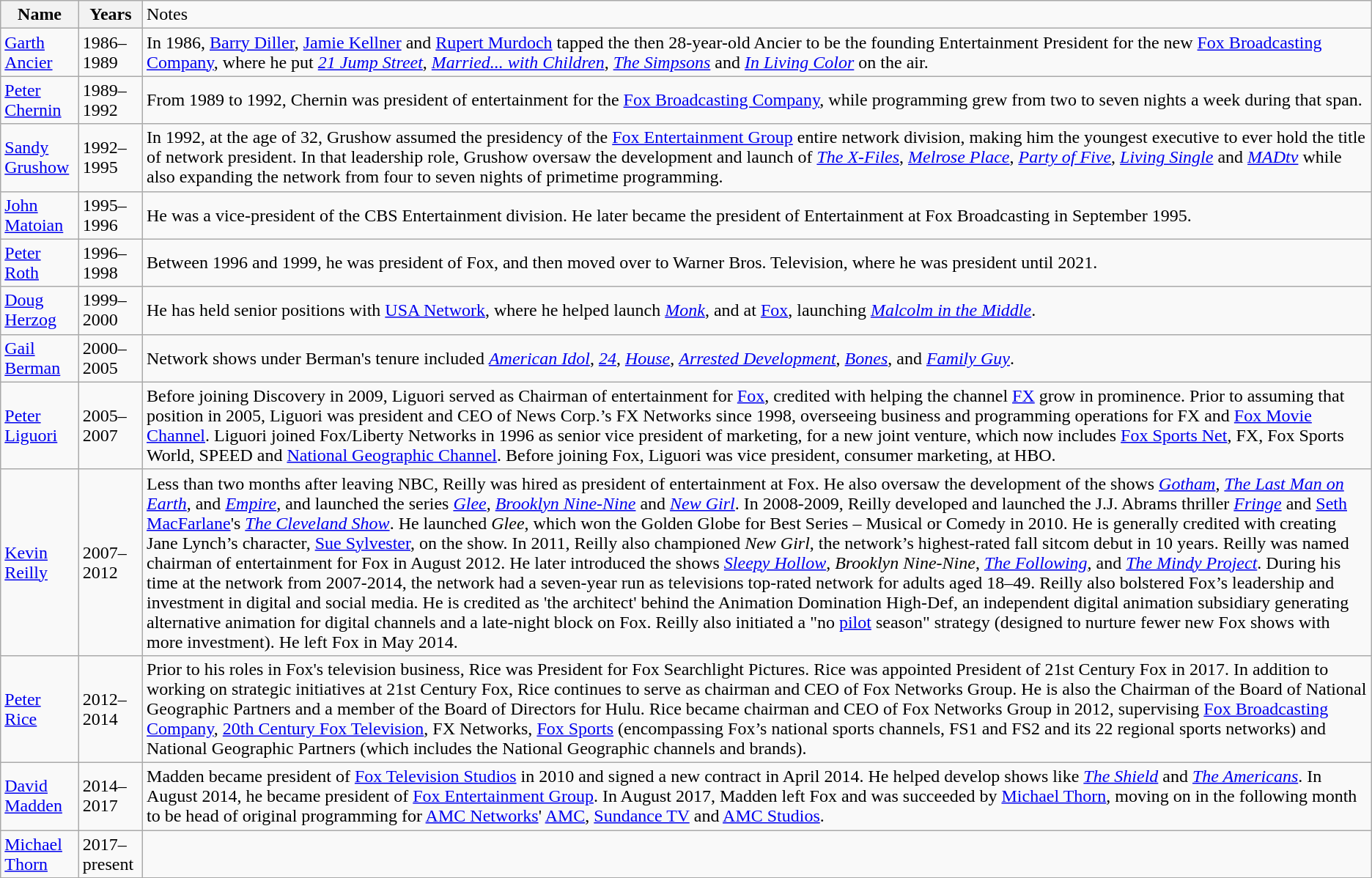<table class="wikitable">
<tr>
<th>Name</th>
<th>Years</th>
<td>Notes</td>
</tr>
<tr>
<td><a href='#'>Garth Ancier</a></td>
<td>1986–1989</td>
<td>In 1986, <a href='#'>Barry Diller</a>, <a href='#'>Jamie Kellner</a> and <a href='#'>Rupert Murdoch</a> tapped the then 28-year-old Ancier to be the founding Entertainment President for the new <a href='#'>Fox Broadcasting Company</a>, where he put <em><a href='#'>21 Jump Street</a></em>, <em><a href='#'>Married... with Children</a></em>, <em><a href='#'>The Simpsons</a></em> and <em><a href='#'>In Living Color</a></em> on the air.</td>
</tr>
<tr>
<td><a href='#'>Peter Chernin</a></td>
<td>1989–1992</td>
<td>From 1989 to 1992, Chernin was president of entertainment for the <a href='#'>Fox Broadcasting Company</a>, while programming grew from two to seven nights a week during that span.</td>
</tr>
<tr>
<td><a href='#'>Sandy Grushow</a></td>
<td>1992–1995</td>
<td>In 1992, at the age of 32, Grushow assumed the presidency of the <a href='#'>Fox Entertainment Group</a> entire network division, making him the youngest executive to ever hold the title of network president.  In that leadership role, Grushow oversaw the development and launch of <em><a href='#'>The X-Files</a></em>, <em><a href='#'>Melrose Place</a></em>, <em><a href='#'>Party of Five</a></em>, <em><a href='#'>Living Single</a></em> and <em><a href='#'>MADtv</a></em> while also expanding the network from four to seven nights of primetime programming.</td>
</tr>
<tr>
<td><a href='#'>John Matoian</a></td>
<td>1995–1996</td>
<td>He was a vice-president of the CBS Entertainment division. He later became the president of Entertainment at Fox Broadcasting in September 1995.</td>
</tr>
<tr>
<td><a href='#'>Peter Roth</a></td>
<td>1996–1998</td>
<td>Between 1996 and 1999, he was president of Fox, and then moved over to Warner Bros. Television, where he was president until 2021.</td>
</tr>
<tr>
<td><a href='#'>Doug Herzog</a></td>
<td>1999–2000</td>
<td>He has held senior positions with <a href='#'>USA Network</a>, where he helped launch <em><a href='#'>Monk</a></em>, and at <a href='#'>Fox</a>, launching <em><a href='#'>Malcolm in the Middle</a></em>.</td>
</tr>
<tr>
<td><a href='#'>Gail Berman</a></td>
<td>2000–2005</td>
<td>Network shows under Berman's tenure included <em><a href='#'>American Idol</a></em>, <em><a href='#'>24</a></em>, <em><a href='#'>House</a></em>, <em><a href='#'>Arrested Development</a></em>, <em><a href='#'>Bones</a></em>, and <em><a href='#'>Family Guy</a></em>.</td>
</tr>
<tr>
<td><a href='#'>Peter Liguori</a></td>
<td>2005–2007</td>
<td>Before joining Discovery in 2009, Liguori served as Chairman of entertainment for <a href='#'>Fox</a>, credited with helping the channel <a href='#'>FX</a> grow in prominence. Prior to assuming that position in 2005, Liguori was president and CEO of News Corp.’s FX Networks since 1998, overseeing business and programming operations for FX and <a href='#'>Fox Movie Channel</a>. Liguori joined Fox/Liberty Networks in 1996 as senior vice president of marketing, for a new joint venture, which now includes <a href='#'>Fox Sports Net</a>, FX, Fox Sports World, SPEED and <a href='#'>National Geographic Channel</a>. Before joining Fox, Liguori was vice president, consumer marketing, at HBO.</td>
</tr>
<tr>
<td><a href='#'>Kevin Reilly</a></td>
<td>2007–2012</td>
<td>Less than two months after leaving NBC, Reilly was hired as president of entertainment at Fox. He also oversaw the development of the shows <em><a href='#'>Gotham</a></em>, <em><a href='#'>The Last Man on Earth</a></em>, and <em><a href='#'>Empire</a></em>, and launched the series <em><a href='#'>Glee</a></em>, <em><a href='#'>Brooklyn Nine-Nine</a></em> and <em><a href='#'>New Girl</a></em>. In 2008-2009, Reilly developed and launched the J.J. Abrams thriller <em><a href='#'>Fringe</a></em> and <a href='#'>Seth MacFarlane</a>'s <em><a href='#'>The Cleveland Show</a></em>. He launched <em>Glee</em>, which won the Golden Globe for Best Series – Musical or Comedy in 2010. He is generally credited with creating Jane Lynch’s character, <a href='#'>Sue Sylvester</a>, on the show. In 2011, Reilly also championed <em>New Girl</em>, the network’s highest-rated fall sitcom debut in 10 years. Reilly was named chairman of entertainment for Fox in August 2012. He later introduced the shows <em><a href='#'>Sleepy Hollow</a></em>, <em>Brooklyn Nine-Nine</em>, <em><a href='#'>The Following</a></em>, and <em><a href='#'>The Mindy Project</a></em>. During his time at the network from 2007-2014, the network had a seven-year run as televisions top-rated network for adults aged 18–49. Reilly also bolstered Fox’s leadership and investment in digital and social media. He is credited as 'the architect' behind the Animation Domination High-Def, an independent digital animation subsidiary generating alternative animation for digital channels and a late-night block on Fox. Reilly also initiated a "no <a href='#'>pilot</a> season" strategy (designed to nurture fewer new Fox shows with more investment). He left Fox in May 2014.</td>
</tr>
<tr>
<td><a href='#'>Peter Rice</a></td>
<td>2012–2014</td>
<td>Prior to his roles in Fox's television business, Rice was President for Fox Searchlight Pictures. Rice was appointed President of 21st Century Fox in 2017. In addition to working on strategic initiatives at 21st Century Fox, Rice continues to serve as chairman and CEO of Fox Networks Group. He is also the Chairman of the Board of National Geographic Partners and a member of the Board of Directors for Hulu. Rice became chairman and CEO of Fox Networks Group in 2012, supervising <a href='#'>Fox Broadcasting Company</a>, <a href='#'>20th Century Fox Television</a>, FX Networks, <a href='#'>Fox Sports</a> (encompassing Fox’s national sports channels, FS1 and FS2 and its 22 regional sports networks) and National Geographic Partners (which includes the National Geographic channels and brands).</td>
</tr>
<tr>
<td><a href='#'>David Madden</a></td>
<td>2014–2017</td>
<td>Madden became president of <a href='#'>Fox Television Studios</a> in 2010 and signed a new contract in April 2014. He helped develop shows like <a href='#'><em>The Shield</em></a> and <em><a href='#'>The Americans</a></em>. In August 2014, he became president of <a href='#'>Fox Entertainment Group</a>. In August 2017, Madden left Fox and was succeeded by <a href='#'>Michael Thorn</a>, moving on in the following month to be head of original programming for <a href='#'>AMC Networks</a>' <a href='#'>AMC</a>, <a href='#'>Sundance TV</a> and <a href='#'>AMC Studios</a>.</td>
</tr>
<tr>
<td><a href='#'>Michael Thorn</a></td>
<td>2017–present</td>
<td></td>
</tr>
</table>
